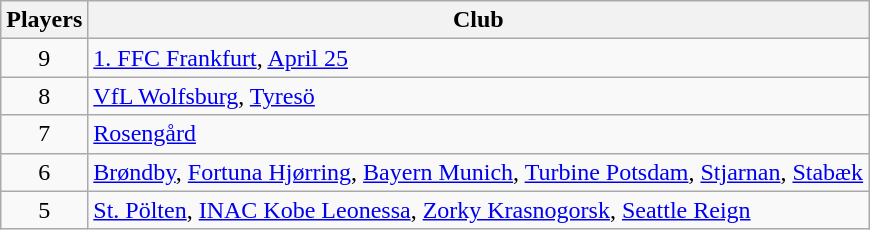<table class="wikitable">
<tr>
<th>Players</th>
<th>Club</th>
</tr>
<tr>
<td align="center">9</td>
<td> <a href='#'>1. FFC Frankfurt</a>,  <a href='#'>April 25</a></td>
</tr>
<tr>
<td align="center">8</td>
<td> <a href='#'>VfL Wolfsburg</a>,  <a href='#'>Tyresö</a></td>
</tr>
<tr>
<td align="center">7</td>
<td> <a href='#'>Rosengård</a></td>
</tr>
<tr>
<td align="center">6</td>
<td> <a href='#'>Brøndby</a>,  <a href='#'>Fortuna Hjørring</a>,  <a href='#'>Bayern Munich</a>,  <a href='#'>Turbine Potsdam</a>,  <a href='#'>Stjarnan</a>,  <a href='#'>Stabæk</a></td>
</tr>
<tr>
<td align="center">5</td>
<td> <a href='#'>St. Pölten</a>,  <a href='#'>INAC Kobe Leonessa</a>,  <a href='#'>Zorky Krasnogorsk</a>,  <a href='#'>Seattle Reign</a></td>
</tr>
</table>
